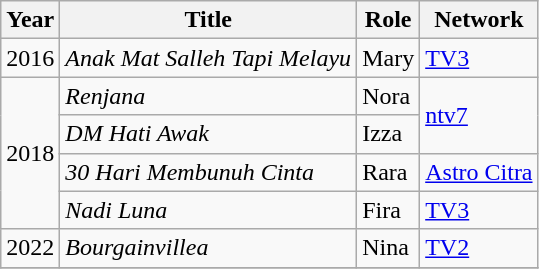<table class="wikitable sortable plainrowheaders">
<tr>
<th>Year</th>
<th>Title</th>
<th>Role</th>
<th>Network</th>
</tr>
<tr>
<td>2016</td>
<td><em>Anak Mat Salleh Tapi Melayu</em></td>
<td>Mary</td>
<td><a href='#'>TV3</a></td>
</tr>
<tr>
<td rowspan="4">2018</td>
<td><em>Renjana</em></td>
<td>Nora</td>
<td rowspan="2"><a href='#'>ntv7</a></td>
</tr>
<tr>
<td><em>DM Hati Awak</em></td>
<td>Izza</td>
</tr>
<tr>
<td><em>30 Hari Membunuh Cinta</em></td>
<td>Rara</td>
<td><a href='#'>Astro Citra</a></td>
</tr>
<tr>
<td><em>Nadi Luna</em></td>
<td>Fira</td>
<td><a href='#'>TV3</a></td>
</tr>
<tr>
<td>2022</td>
<td><em>Bourgainvillea</em></td>
<td>Nina</td>
<td><a href='#'>TV2</a></td>
</tr>
<tr>
</tr>
</table>
